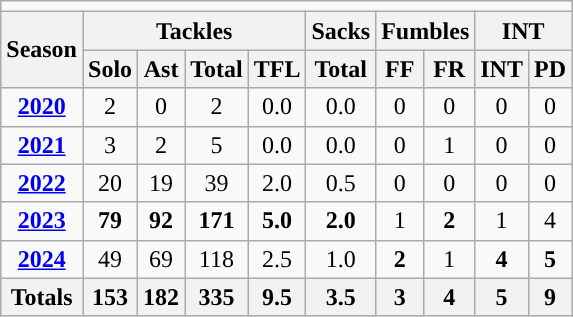<table class=wikitable style="text-align:center;">
<tr>
<td ! colspan="10"></td>
</tr>
<tr>
<th rowspan=2>Season</th>
<th colspan=4>Tackles</th>
<th colspan="1">Sacks</th>
<th colspan="2">Fumbles</th>
<th colspan="2">INT</th>
</tr>
<tr>
<th>Solo</th>
<th>Ast</th>
<th>Total</th>
<th>TFL</th>
<th>Total</th>
<th>FF</th>
<th>FR</th>
<th>INT</th>
<th>PD</th>
</tr>
<tr>
<td><strong><a href='#'>2020</a></strong></td>
<td>2</td>
<td>0</td>
<td>2</td>
<td>0.0</td>
<td>0.0</td>
<td>0</td>
<td>0</td>
<td>0</td>
<td>0</td>
</tr>
<tr>
<td><strong><a href='#'>2021</a></strong></td>
<td>3</td>
<td>2</td>
<td>5</td>
<td>0.0</td>
<td>0.0</td>
<td>0</td>
<td>1</td>
<td>0</td>
<td>0</td>
</tr>
<tr>
<td><strong><a href='#'>2022</a></strong></td>
<td>20</td>
<td>19</td>
<td>39</td>
<td>2.0</td>
<td>0.5</td>
<td>0</td>
<td>0</td>
<td>0</td>
<td>0</td>
</tr>
<tr>
<td><strong><a href='#'>2023</a></strong></td>
<td><strong>79</strong></td>
<td><strong>92</strong></td>
<td><strong>171</strong></td>
<td><strong>5.0</strong></td>
<td><strong>2.0</strong></td>
<td>1</td>
<td><strong>2</strong></td>
<td>1</td>
<td>4</td>
</tr>
<tr>
<td><strong><a href='#'>2024</a></strong></td>
<td>49</td>
<td>69</td>
<td>118</td>
<td>2.5</td>
<td>1.0</td>
<td><strong>2</strong></td>
<td>1</td>
<td><strong>4</strong></td>
<td><strong>5</strong></td>
</tr>
<tr>
<th>Totals</th>
<th>153</th>
<th>182</th>
<th>335</th>
<th>9.5</th>
<th>3.5</th>
<th>3</th>
<th>4</th>
<th>5</th>
<th>9</th>
</tr>
</table>
